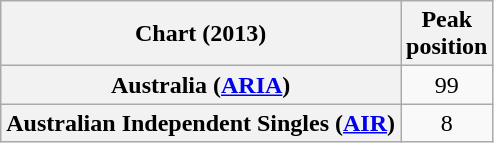<table class="wikitable plainrowheaders" style="text-align:center">
<tr>
<th>Chart (2013)</th>
<th>Peak<br>position</th>
</tr>
<tr>
<th scope="row">Australia (<a href='#'>ARIA</a>)</th>
<td>99</td>
</tr>
<tr>
<th scope="row">Australian Independent Singles (<a href='#'>AIR</a>)</th>
<td>8</td>
</tr>
</table>
